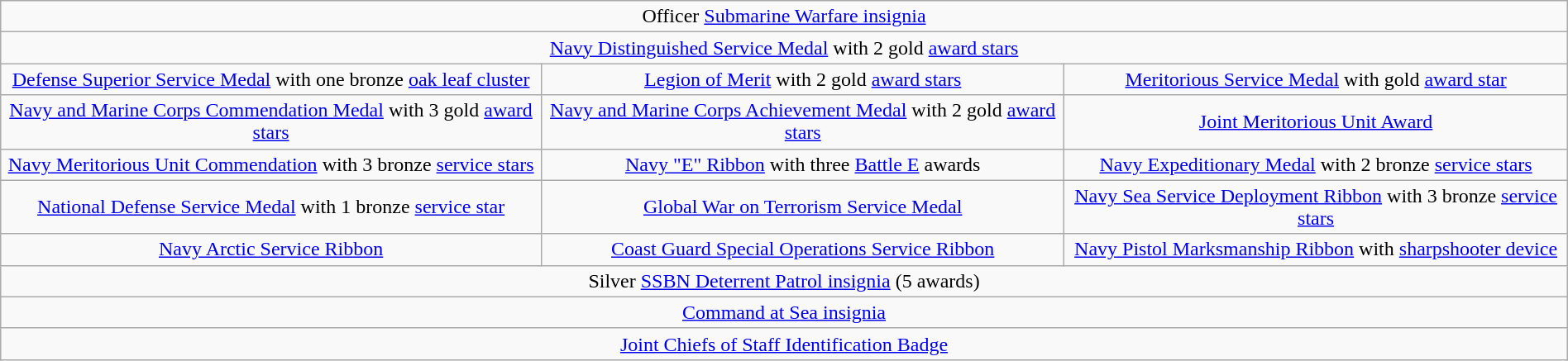<table class="wikitable" style="margin:1em auto; text-align:center;">
<tr>
<td colspan="3">Officer <a href='#'>Submarine Warfare insignia</a></td>
</tr>
<tr>
<td colspan="3"><a href='#'>Navy Distinguished Service Medal</a> with 2 gold <a href='#'>award stars</a></td>
</tr>
<tr>
<td><a href='#'>Defense Superior Service Medal</a> with one bronze <a href='#'>oak leaf cluster</a></td>
<td><a href='#'>Legion of Merit</a> with 2 gold <a href='#'>award stars</a></td>
<td><a href='#'>Meritorious Service Medal</a> with gold <a href='#'>award star</a></td>
</tr>
<tr>
<td><a href='#'>Navy and Marine Corps Commendation Medal</a> with 3 gold <a href='#'>award stars</a></td>
<td><a href='#'>Navy and Marine Corps Achievement Medal</a> with 2 gold <a href='#'>award stars</a></td>
<td><a href='#'>Joint Meritorious Unit Award</a></td>
</tr>
<tr>
<td><a href='#'>Navy Meritorious Unit Commendation</a> with 3 bronze <a href='#'>service stars</a></td>
<td><a href='#'>Navy "E" Ribbon</a> with three <a href='#'>Battle E</a> awards</td>
<td><a href='#'>Navy Expeditionary Medal</a> with 2 bronze <a href='#'>service stars</a></td>
</tr>
<tr>
<td><a href='#'>National Defense Service Medal</a> with 1 bronze <a href='#'>service star</a></td>
<td><a href='#'>Global War on Terrorism Service Medal</a></td>
<td><a href='#'>Navy Sea Service Deployment Ribbon</a> with 3 bronze <a href='#'>service stars</a></td>
</tr>
<tr>
<td><a href='#'>Navy Arctic Service Ribbon</a></td>
<td><a href='#'>Coast Guard Special Operations Service Ribbon</a></td>
<td><a href='#'>Navy Pistol Marksmanship Ribbon</a> with <a href='#'>sharpshooter device</a></td>
</tr>
<tr>
<td colspan="3">Silver <a href='#'>SSBN Deterrent Patrol insignia</a> (5 awards)</td>
</tr>
<tr>
<td colspan="3"><a href='#'>Command at Sea insignia</a></td>
</tr>
<tr>
<td colspan="3"><a href='#'>Joint Chiefs of Staff Identification Badge</a></td>
</tr>
</table>
